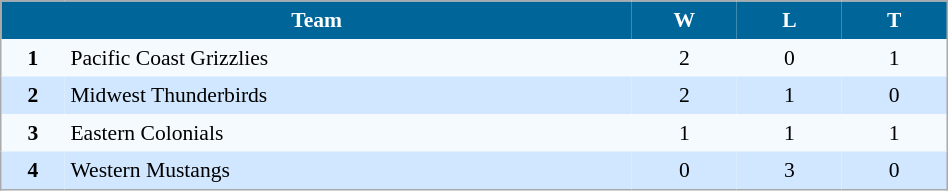<table align=center cellpadding="4" cellspacing="0" style="background: #f9f9f9; border: 1px #aaa solid; border-collapse: collapse; font-size: 90%;" width=50%>
<tr align=center bgcolor=#006699 style="color:white;">
<th width=30% colspan=2>Team</th>
<th width=5%>W</th>
<th width=5%>L</th>
<th width=5%>T</th>
</tr>
<tr align=center bgcolor=#F5FAFF>
<td><strong>1</strong></td>
<td align=left>Pacific Coast Grizzlies</td>
<td>2</td>
<td>0</td>
<td>1</td>
</tr>
<tr align=center bgcolor=#D0E7FF>
<td><strong>2</strong></td>
<td align=left>Midwest Thunderbirds</td>
<td>2</td>
<td>1</td>
<td>0</td>
</tr>
<tr align=center bgcolor=#F5FAFF>
<td><strong>3</strong></td>
<td align=left>Eastern Colonials</td>
<td>1</td>
<td>1</td>
<td>1</td>
</tr>
<tr align=center bgcolor=#D0E7FF>
<td><strong>4</strong></td>
<td align=left>Western Mustangs</td>
<td>0</td>
<td>3</td>
<td>0</td>
</tr>
<tr align=center bgcolor=#F5FAFF>
</tr>
</table>
